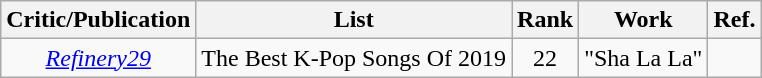<table class="sortable wikitable">
<tr>
<th>Critic/Publication</th>
<th>List</th>
<th>Rank</th>
<th>Work</th>
<th>Ref.</th>
</tr>
<tr>
<td align="center"><em><a href='#'>Refinery29</a></em></td>
<td align="center">The Best K-Pop Songs Of 2019</td>
<td align="center">22</td>
<td align="center">"Sha La La"</td>
<td></td>
</tr>
</table>
